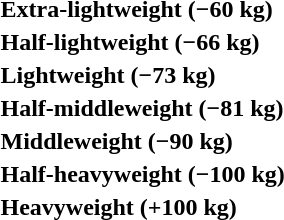<table>
<tr>
<th rowspan=2 style="text-align:left;">Extra-lightweight (−60 kg)</th>
<td rowspan=2></td>
<td rowspan=2></td>
<td></td>
</tr>
<tr>
<td></td>
</tr>
<tr>
<th rowspan=2 style="text-align:left;">Half-lightweight (−66 kg)</th>
<td rowspan=2></td>
<td rowspan=2></td>
<td></td>
</tr>
<tr>
<td></td>
</tr>
<tr>
<th rowspan=2 style="text-align:left;">Lightweight (−73 kg)</th>
<td rowspan=2></td>
<td rowspan=2></td>
<td></td>
</tr>
<tr>
<td></td>
</tr>
<tr>
<th rowspan=2 style="text-align:left;">Half-middleweight (−81 kg)</th>
<td rowspan=2></td>
<td rowspan=2></td>
<td></td>
</tr>
<tr>
<td></td>
</tr>
<tr>
<th rowspan=2 style="text-align:left;">Middleweight (−90 kg)</th>
<td rowspan=2></td>
<td rowspan=2></td>
<td></td>
</tr>
<tr>
<td></td>
</tr>
<tr>
<th rowspan=2 style="text-align:left;">Half-heavyweight (−100 kg)</th>
<td rowspan=2></td>
<td rowspan=2></td>
<td></td>
</tr>
<tr>
<td></td>
</tr>
<tr>
<th rowspan=2 style="text-align:left;">Heavyweight (+100 kg)</th>
<td rowspan=2></td>
<td rowspan=2></td>
<td></td>
</tr>
<tr>
<td></td>
</tr>
</table>
